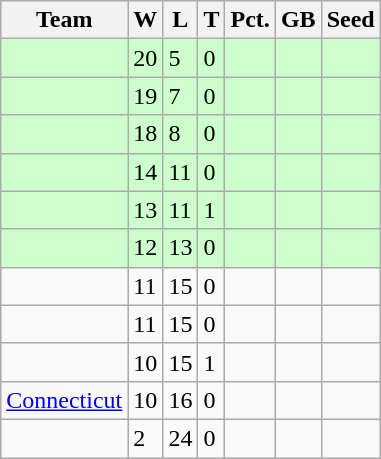<table class=wikitable>
<tr>
<th>Team</th>
<th>W</th>
<th>L</th>
<th>T</th>
<th>Pct.</th>
<th>GB</th>
<th>Seed</th>
</tr>
<tr bgcolor=#ccffcc>
<td></td>
<td>20</td>
<td>5</td>
<td>0</td>
<td></td>
<td></td>
<td></td>
</tr>
<tr bgcolor=#ccffcc>
<td></td>
<td>19</td>
<td>7</td>
<td>0</td>
<td></td>
<td></td>
<td></td>
</tr>
<tr bgcolor=#ccffcc>
<td></td>
<td>18</td>
<td>8</td>
<td>0</td>
<td></td>
<td></td>
<td></td>
</tr>
<tr bgcolor=#ccffcc>
<td></td>
<td>14</td>
<td>11</td>
<td>0</td>
<td></td>
<td></td>
<td></td>
</tr>
<tr bgcolor=#ccffcc>
<td></td>
<td>13</td>
<td>11</td>
<td>1</td>
<td></td>
<td></td>
<td></td>
</tr>
<tr bgcolor=#ccffcc>
<td></td>
<td>12</td>
<td>13</td>
<td>0</td>
<td></td>
<td></td>
<td></td>
</tr>
<tr>
<td></td>
<td>11</td>
<td>15</td>
<td>0</td>
<td></td>
<td></td>
<td></td>
</tr>
<tr>
<td></td>
<td>11</td>
<td>15</td>
<td>0</td>
<td></td>
<td></td>
<td></td>
</tr>
<tr>
<td></td>
<td>10</td>
<td>15</td>
<td>1</td>
<td></td>
<td></td>
<td></td>
</tr>
<tr>
<td><a href='#'>Connecticut</a></td>
<td>10</td>
<td>16</td>
<td>0</td>
<td></td>
<td></td>
<td></td>
</tr>
<tr>
<td></td>
<td>2</td>
<td>24</td>
<td>0</td>
<td></td>
<td></td>
<td></td>
</tr>
</table>
